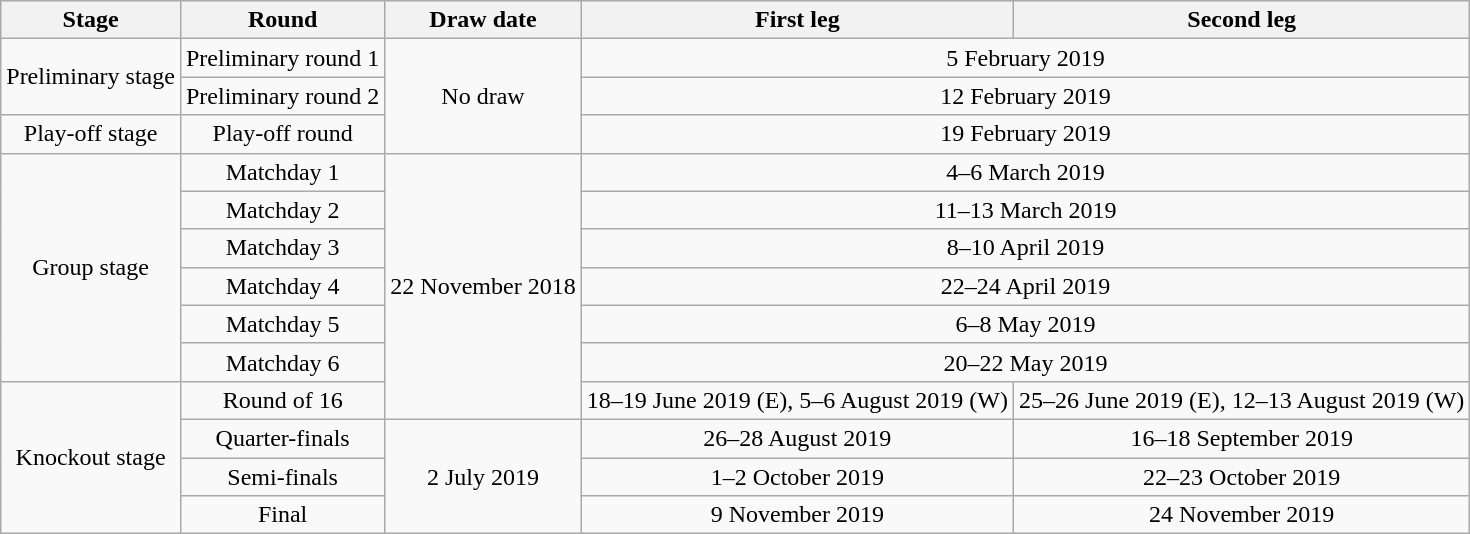<table class="wikitable" style="text-align:center">
<tr>
<th>Stage</th>
<th>Round</th>
<th>Draw date</th>
<th>First leg</th>
<th>Second leg</th>
</tr>
<tr>
<td rowspan=2>Preliminary stage</td>
<td>Preliminary round 1</td>
<td rowspan=3>No draw</td>
<td colspan=2>5 February 2019</td>
</tr>
<tr>
<td>Preliminary round 2</td>
<td colspan=2>12 February 2019</td>
</tr>
<tr>
<td>Play-off stage</td>
<td>Play-off round</td>
<td colspan=2>19 February 2019</td>
</tr>
<tr>
<td rowspan=6>Group stage</td>
<td>Matchday 1</td>
<td rowspan=7>22 November 2018</td>
<td colspan=2>4–6 March 2019</td>
</tr>
<tr>
<td>Matchday 2</td>
<td colspan=2>11–13 March 2019</td>
</tr>
<tr>
<td>Matchday 3</td>
<td colspan=2>8–10 April 2019</td>
</tr>
<tr>
<td>Matchday 4</td>
<td colspan=2>22–24 April 2019</td>
</tr>
<tr>
<td>Matchday 5</td>
<td colspan=2>6–8 May 2019</td>
</tr>
<tr>
<td>Matchday 6</td>
<td colspan=2>20–22 May 2019</td>
</tr>
<tr>
<td rowspan=4>Knockout stage</td>
<td>Round of 16</td>
<td>18–19 June 2019 (E), 5–6 August 2019 (W)</td>
<td>25–26 June 2019 (E), 12–13 August 2019 (W)</td>
</tr>
<tr>
<td>Quarter-finals</td>
<td rowspan=3>2 July 2019</td>
<td>26–28 August 2019</td>
<td>16–18 September 2019</td>
</tr>
<tr>
<td>Semi-finals</td>
<td>1–2 October 2019</td>
<td>22–23 October 2019</td>
</tr>
<tr>
<td>Final</td>
<td>9 November 2019</td>
<td>24 November 2019</td>
</tr>
</table>
